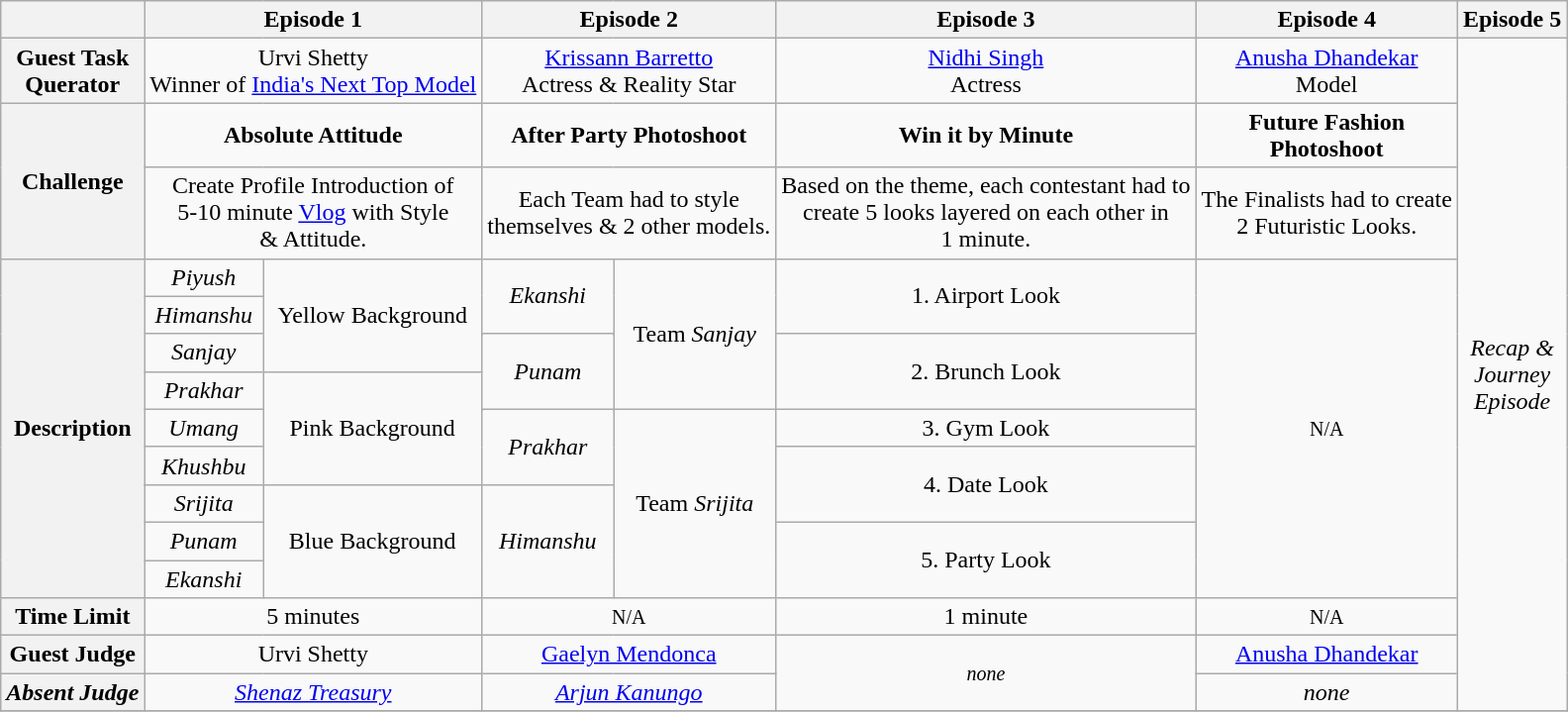<table class="wikitable" style="font-size:100%; text-align: center;">
<tr>
<th></th>
<th colspan="2">Episode 1</th>
<th colspan="2">Episode 2</th>
<th>Episode 3</th>
<th>Episode 4</th>
<th>Episode 5</th>
</tr>
<tr>
<th>Guest Task<br>Querator</th>
<td colspan="2">Urvi Shetty<br>Winner of <a href='#'>India's Next Top Model</a></td>
<td colspan="2"><a href='#'>Krissann Barretto</a><br>Actress & Reality Star</td>
<td><a href='#'>Nidhi Singh</a><br>Actress</td>
<td><a href='#'>Anusha Dhandekar</a><br>Model</td>
<td rowspan="18"><em>Recap &<br>Journey<br>Episode</em></td>
</tr>
<tr>
<th rowspan="2">Challenge</th>
<td colspan="2"><strong>Absolute Attitude</strong></td>
<td colspan="2"><strong>After Party Photoshoot</strong></td>
<td><strong>Win it by Minute</strong></td>
<td><strong>Future Fashion<br>Photoshoot</strong></td>
</tr>
<tr>
<td colspan="2">Create Profile Introduction of<br>5-10 minute <a href='#'>Vlog</a> with Style<br>& Attitude.</td>
<td colspan="2">Each Team had to style<br>themselves & 2 other models.</td>
<td>Based on the theme, each contestant had to<br> create 5 looks layered on each other in<br>1 minute.</td>
<td>The Finalists had to create<br>2 Futuristic Looks.</td>
</tr>
<tr>
<th rowspan="12">Description</th>
<td><em>Piyush</em></td>
<td rowspan="4">Yellow Background</td>
<td rowspan="3"><em>Ekanshi</em></td>
<td rowspan="6">Team <em>Sanjay</em></td>
<td rowspan="2">1. Airport Look</td>
<td rowspan="12"><small>N/A</small></td>
</tr>
<tr>
<td><em>Himanshu</em></td>
</tr>
<tr>
<td rowspan="2"><em>Sanjay</em></td>
<td rowspan="3">2. Brunch Look</td>
</tr>
<tr>
<td rowspan="3"><em>Punam</em></td>
</tr>
<tr>
<td><em>Prakhar</em></td>
<td rowspan="4">Pink Background</td>
</tr>
<tr>
<td rowspan="2"><em>Umang</em></td>
<td rowspan="2">3. Gym Look</td>
</tr>
<tr>
<td rowspan="3"><em>Prakhar</em></td>
<td rowspan="6">Team <em>Srijita</em></td>
</tr>
<tr>
<td><em>Khushbu</em></td>
<td rowspan="3">4. Date Look</td>
</tr>
<tr>
<td rowspan="2"><em>Srijita</em></td>
<td rowspan="4">Blue Background</td>
</tr>
<tr>
<td rowspan="3"><em>Himanshu</em></td>
</tr>
<tr>
<td><em>Punam</em></td>
<td rowspan="2">5. Party Look</td>
</tr>
<tr>
<td><em>Ekanshi</em></td>
</tr>
<tr>
<th>Time Limit</th>
<td colspan="2">5 minutes</td>
<td colspan="2"><small>N/A</small></td>
<td>1 minute</td>
<td><small>N/A</small></td>
</tr>
<tr>
<th>Guest Judge</th>
<td colspan="2">Urvi Shetty</td>
<td colspan="2"><a href='#'>Gaelyn Mendonca</a></td>
<td rowspan="2"><em><small>none</small></em></td>
<td><a href='#'>Anusha Dhandekar</a></td>
</tr>
<tr>
<th><em>Absent Judge</em></th>
<td colspan="2"><em><a href='#'>Shenaz Treasury</a></em></td>
<td colspan="2"><em><a href='#'>Arjun Kanungo</a></em></td>
<td><em>none</em></td>
</tr>
<tr>
</tr>
</table>
